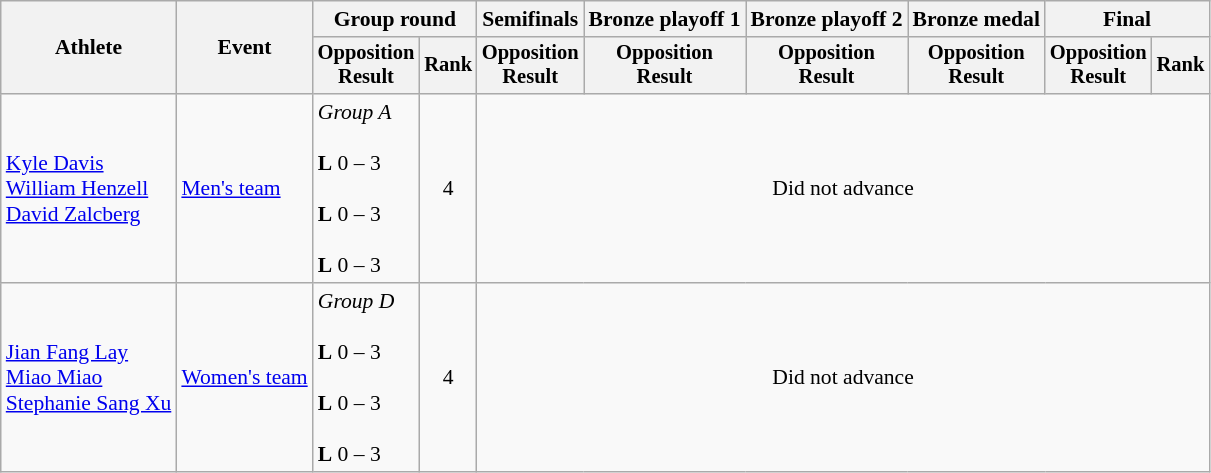<table class="wikitable" style="font-size:90%">
<tr>
<th rowspan="2">Athlete</th>
<th rowspan="2">Event</th>
<th colspan="2">Group round</th>
<th>Semifinals</th>
<th>Bronze playoff 1</th>
<th>Bronze playoff 2</th>
<th>Bronze medal</th>
<th colspan=2>Final</th>
</tr>
<tr style="font-size:95%">
<th>Opposition<br>Result</th>
<th>Rank</th>
<th>Opposition<br>Result</th>
<th>Opposition<br>Result</th>
<th>Opposition<br>Result</th>
<th>Opposition<br>Result</th>
<th>Opposition<br>Result</th>
<th>Rank</th>
</tr>
<tr align=center>
<td align=left><a href='#'>Kyle Davis</a><br><a href='#'>William Henzell</a><br><a href='#'>David Zalcberg</a></td>
<td align=left><a href='#'>Men's team</a></td>
<td align=left><em>Group A</em><br><br><strong>L</strong> 0 – 3<br><br><strong>L</strong> 0 – 3<br><br><strong>L</strong> 0 – 3</td>
<td>4</td>
<td colspan=6>Did not advance</td>
</tr>
<tr align=center>
<td align=left><a href='#'>Jian Fang Lay</a><br><a href='#'>Miao Miao</a><br><a href='#'>Stephanie Sang Xu</a></td>
<td align=left><a href='#'>Women's team</a></td>
<td align=left><em>Group D</em><br><br><strong>L</strong> 0 – 3<br><br><strong>L</strong> 0 – 3<br><br><strong>L</strong> 0 – 3</td>
<td>4</td>
<td colspan=6>Did not advance</td>
</tr>
</table>
